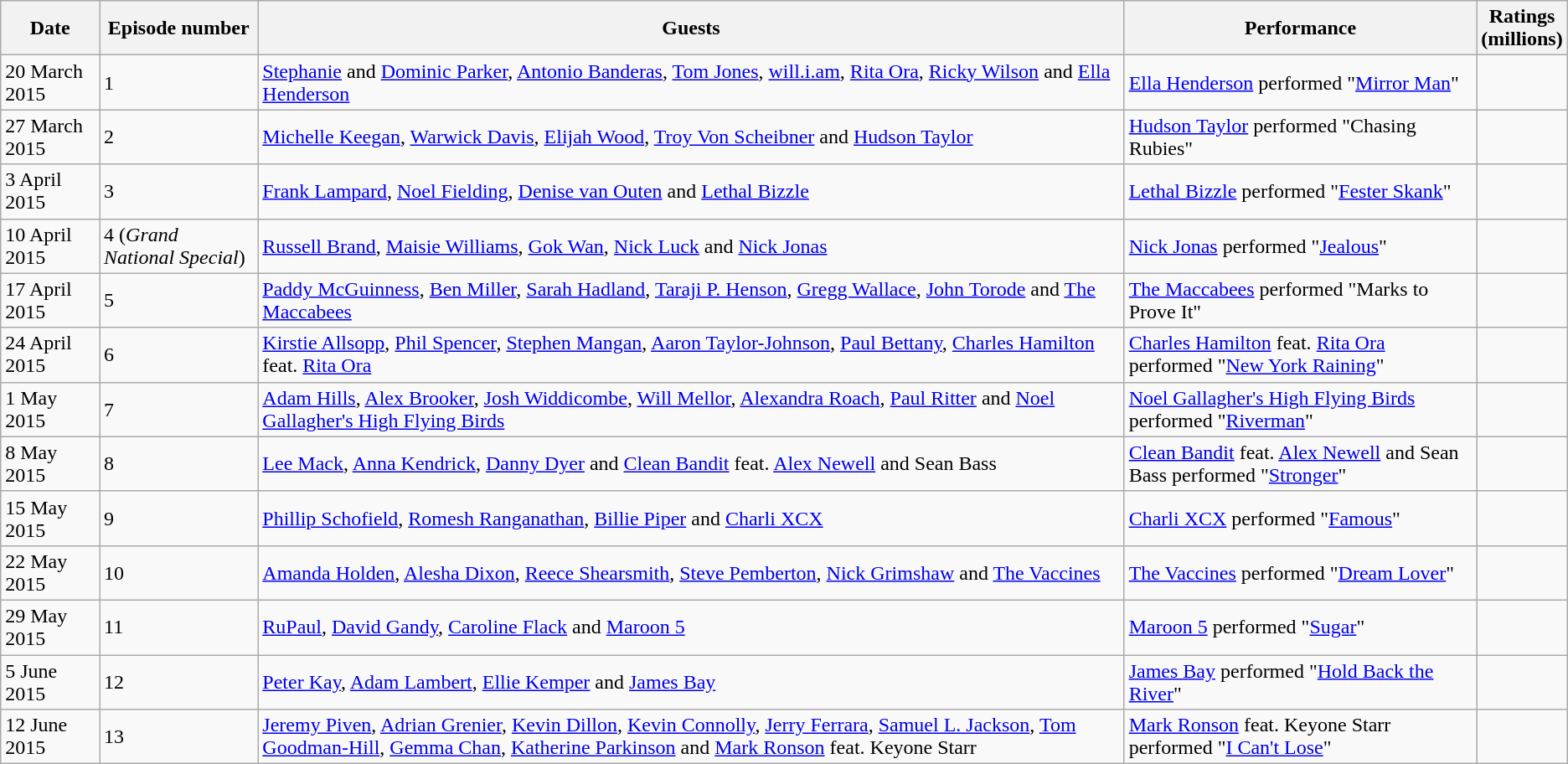<table class="wikitable">
<tr>
<th>Date</th>
<th>Episode number</th>
<th>Guests</th>
<th>Performance</th>
<th>Ratings<br>(millions)</th>
</tr>
<tr>
<td>20 March 2015</td>
<td>1</td>
<td><a href='#'>Stephanie</a> and <a href='#'>Dominic Parker</a>, <a href='#'>Antonio Banderas</a>, <a href='#'>Tom Jones</a>, <a href='#'>will.i.am</a>, <a href='#'>Rita Ora</a>, <a href='#'>Ricky Wilson</a> and <a href='#'>Ella Henderson</a></td>
<td><a href='#'>Ella Henderson</a> performed "<a href='#'>Mirror Man</a>"</td>
<td></td>
</tr>
<tr>
<td>27 March 2015</td>
<td>2</td>
<td><a href='#'>Michelle Keegan</a>, <a href='#'>Warwick Davis</a>, <a href='#'>Elijah Wood</a>, <a href='#'>Troy Von Scheibner</a> and <a href='#'>Hudson Taylor</a></td>
<td><a href='#'>Hudson Taylor</a> performed "Chasing Rubies"</td>
<td></td>
</tr>
<tr>
<td>3 April 2015</td>
<td>3</td>
<td><a href='#'>Frank Lampard</a>, <a href='#'>Noel Fielding</a>, <a href='#'>Denise van Outen</a> and <a href='#'>Lethal Bizzle</a></td>
<td><a href='#'>Lethal Bizzle</a> performed "<a href='#'>Fester Skank</a>"</td>
<td></td>
</tr>
<tr>
<td>10 April 2015</td>
<td>4 (<em>Grand National Special</em>)</td>
<td><a href='#'>Russell Brand</a>, <a href='#'>Maisie Williams</a>, <a href='#'>Gok Wan</a>, <a href='#'>Nick Luck</a> and <a href='#'>Nick Jonas</a></td>
<td><a href='#'>Nick Jonas</a> performed "<a href='#'>Jealous</a>"</td>
<td></td>
</tr>
<tr>
<td>17 April 2015</td>
<td>5</td>
<td><a href='#'>Paddy McGuinness</a>, <a href='#'>Ben Miller</a>, <a href='#'>Sarah Hadland</a>, <a href='#'>Taraji P. Henson</a>, <a href='#'>Gregg Wallace</a>, <a href='#'>John Torode</a> and <a href='#'>The Maccabees</a></td>
<td><a href='#'>The Maccabees</a> performed "Marks to Prove It"</td>
<td></td>
</tr>
<tr>
<td>24 April 2015</td>
<td>6</td>
<td><a href='#'>Kirstie Allsopp</a>, <a href='#'>Phil Spencer</a>, <a href='#'>Stephen Mangan</a>, <a href='#'>Aaron Taylor-Johnson</a>, <a href='#'>Paul Bettany</a>, <a href='#'>Charles Hamilton</a> feat. <a href='#'>Rita Ora</a></td>
<td><a href='#'>Charles Hamilton</a> feat. <a href='#'>Rita Ora</a> performed "<a href='#'>New York Raining</a>"</td>
<td></td>
</tr>
<tr>
<td>1 May 2015</td>
<td>7</td>
<td><a href='#'>Adam Hills</a>, <a href='#'>Alex Brooker</a>, <a href='#'>Josh Widdicombe</a>, <a href='#'>Will Mellor</a>, <a href='#'>Alexandra Roach</a>, <a href='#'>Paul Ritter</a> and <a href='#'>Noel Gallagher's High Flying Birds</a></td>
<td><a href='#'>Noel Gallagher's High Flying Birds</a> performed "<a href='#'>Riverman</a>"</td>
<td></td>
</tr>
<tr>
<td>8 May 2015</td>
<td>8</td>
<td><a href='#'>Lee Mack</a>, <a href='#'>Anna Kendrick</a>, <a href='#'>Danny Dyer</a> and <a href='#'>Clean Bandit</a> feat. <a href='#'>Alex Newell</a> and Sean Bass</td>
<td><a href='#'>Clean Bandit</a> feat. <a href='#'>Alex Newell</a> and Sean Bass performed "<a href='#'>Stronger</a>"</td>
<td></td>
</tr>
<tr>
<td>15 May 2015</td>
<td>9</td>
<td><a href='#'>Phillip Schofield</a>, <a href='#'>Romesh Ranganathan</a>, <a href='#'>Billie Piper</a> and <a href='#'>Charli XCX</a></td>
<td><a href='#'>Charli XCX</a> performed "<a href='#'>Famous</a>"</td>
<td></td>
</tr>
<tr>
<td>22 May 2015</td>
<td>10</td>
<td><a href='#'>Amanda Holden</a>, <a href='#'>Alesha Dixon</a>, <a href='#'>Reece Shearsmith</a>, <a href='#'>Steve Pemberton</a>, <a href='#'>Nick Grimshaw</a> and <a href='#'>The Vaccines</a></td>
<td><a href='#'>The Vaccines</a> performed "<a href='#'>Dream Lover</a>"</td>
<td></td>
</tr>
<tr>
<td>29 May 2015</td>
<td>11</td>
<td><a href='#'>RuPaul</a>, <a href='#'>David Gandy</a>, <a href='#'>Caroline Flack</a> and <a href='#'>Maroon 5</a></td>
<td><a href='#'>Maroon 5</a> performed "<a href='#'>Sugar</a>"</td>
<td></td>
</tr>
<tr>
<td>5 June 2015</td>
<td>12</td>
<td><a href='#'>Peter Kay</a>, <a href='#'>Adam Lambert</a>, <a href='#'>Ellie Kemper</a> and <a href='#'>James Bay</a></td>
<td><a href='#'>James Bay</a> performed "<a href='#'>Hold Back the River</a>"</td>
<td></td>
</tr>
<tr>
<td>12 June 2015</td>
<td>13</td>
<td><a href='#'>Jeremy Piven</a>, <a href='#'>Adrian Grenier</a>, <a href='#'>Kevin Dillon</a>, <a href='#'>Kevin Connolly</a>, <a href='#'>Jerry Ferrara</a>, <a href='#'>Samuel L. Jackson</a>, <a href='#'>Tom Goodman-Hill</a>, <a href='#'>Gemma Chan</a>, <a href='#'>Katherine Parkinson</a> and <a href='#'>Mark Ronson</a> feat. Keyone Starr</td>
<td><a href='#'>Mark Ronson</a> feat. Keyone Starr performed "<a href='#'>I Can't Lose</a>"</td>
<td></td>
</tr>
</table>
